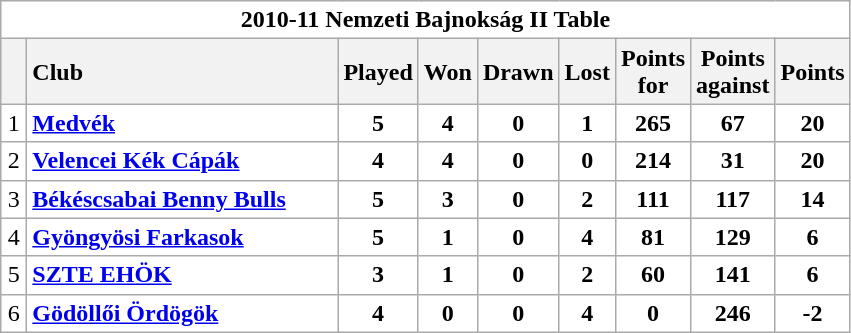<table class="wikitable" style="float:left; margin-right:15px; text-align: center;">
<tr>
<td colspan="10" bgcolor="#FFFFFF" cellpadding="0" cellspacing="0"><strong>2010-11 Nemzeti Bajnokság II Table</strong></td>
</tr>
<tr>
<th bgcolor="#efefef" width="10"></th>
<th bgcolor="#efefef" style="text-align:left" width="200">Club</th>
<th bgcolor="#efefef" width="20">Played</th>
<th bgcolor="#efefef" width="20">Won</th>
<th bgcolor="#efefef" width="20">Drawn</th>
<th bgcolor="#efefef" width="20">Lost</th>
<th bgcolor="#efefef" width="20">Points for</th>
<th bgcolor="#efefef" width="20">Points against</th>
<th bgcolor="#efefef" width="20">Points</th>
</tr>
<tr bgcolor=#ffffff align=center>
<td>1</td>
<td align=left><strong><a href='#'>Medvék</a></strong></td>
<td><strong>5</strong></td>
<td><strong>4</strong></td>
<td><strong>0</strong></td>
<td><strong>1</strong></td>
<td><strong>265</strong></td>
<td><strong>67</strong></td>
<td><strong>20</strong></td>
</tr>
<tr bgcolor=#ffffff align=center>
<td>2</td>
<td align=left><strong><a href='#'>Velencei Kék Cápák</a></strong></td>
<td><strong>4</strong></td>
<td><strong>4</strong></td>
<td><strong>0</strong></td>
<td><strong>0</strong></td>
<td><strong>214</strong></td>
<td><strong>31</strong></td>
<td><strong>20</strong></td>
</tr>
<tr bgcolor=#ffffff align=center>
<td>3</td>
<td align=left><strong><a href='#'>Békéscsabai Benny Bulls</a></strong></td>
<td><strong>5</strong></td>
<td><strong>3</strong></td>
<td><strong>0</strong></td>
<td><strong>2</strong></td>
<td><strong>111</strong></td>
<td><strong>117</strong></td>
<td><strong>14</strong></td>
</tr>
<tr bgcolor=#ffffff align=center>
<td>4</td>
<td align=left><strong><a href='#'>Gyöngyösi Farkasok</a></strong></td>
<td><strong>5</strong></td>
<td><strong>1</strong></td>
<td><strong>0</strong></td>
<td><strong>4</strong></td>
<td><strong>81</strong></td>
<td><strong>129</strong></td>
<td><strong>6</strong></td>
</tr>
<tr bgcolor=#ffffff align=center>
<td>5</td>
<td align=left><strong><a href='#'>SZTE EHÖK</a></strong></td>
<td><strong>3</strong></td>
<td><strong>1</strong></td>
<td><strong>0</strong></td>
<td><strong>2</strong></td>
<td><strong>60</strong></td>
<td><strong>141</strong></td>
<td><strong>6</strong></td>
</tr>
<tr bgcolor=#ffffff align=center>
<td>6</td>
<td align=left><strong><a href='#'>Gödöllői Ördögök</a></strong></td>
<td><strong>4</strong></td>
<td><strong>0</strong></td>
<td><strong>0</strong></td>
<td><strong>4</strong></td>
<td><strong>0</strong></td>
<td><strong>246</strong></td>
<td><strong>-2</strong></td>
</tr>
</table>
